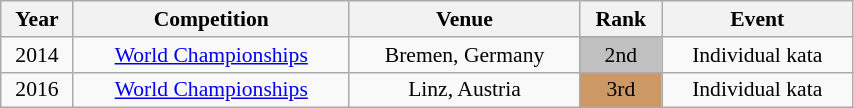<table class="wikitable sortable" width=45% style="font-size:90%; text-align:center;">
<tr>
<th>Year</th>
<th>Competition</th>
<th>Venue</th>
<th>Rank</th>
<th>Event</th>
</tr>
<tr>
<td>2014</td>
<td><a href='#'>World Championships</a></td>
<td>Bremen, Germany</td>
<td bgcolor="silver">2nd</td>
<td>Individual kata</td>
</tr>
<tr>
<td>2016</td>
<td><a href='#'>World Championships</a></td>
<td>Linz, Austria</td>
<td bgcolor="cc9966">3rd</td>
<td>Individual kata</td>
</tr>
</table>
